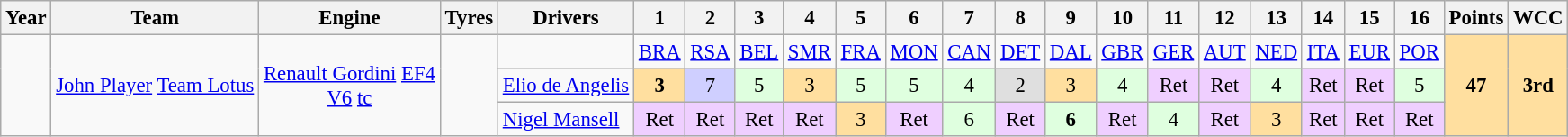<table class="wikitable" style="text-align:center; font-size:95%">
<tr>
<th>Year</th>
<th>Team</th>
<th>Engine</th>
<th>Tyres</th>
<th>Drivers</th>
<th>1</th>
<th>2</th>
<th>3</th>
<th>4</th>
<th>5</th>
<th>6</th>
<th>7</th>
<th>8</th>
<th>9</th>
<th>10</th>
<th>11</th>
<th>12</th>
<th>13</th>
<th>14</th>
<th>15</th>
<th>16</th>
<th>Points</th>
<th>WCC</th>
</tr>
<tr>
<td rowspan="3"></td>
<td rowspan="3"><a href='#'>John Player</a> <a href='#'>Team Lotus</a></td>
<td rowspan="3"><a href='#'>Renault Gordini</a> <a href='#'>EF4</a><br><a href='#'>V6</a> <a href='#'>tc</a></td>
<td rowspan="3"></td>
<td></td>
<td><a href='#'>BRA</a></td>
<td><a href='#'>RSA</a></td>
<td><a href='#'>BEL</a></td>
<td><a href='#'>SMR</a></td>
<td><a href='#'>FRA</a></td>
<td><a href='#'>MON</a></td>
<td><a href='#'>CAN</a></td>
<td><a href='#'>DET</a></td>
<td><a href='#'>DAL</a></td>
<td><a href='#'>GBR</a></td>
<td><a href='#'>GER</a></td>
<td><a href='#'>AUT</a></td>
<td><a href='#'>NED</a></td>
<td><a href='#'>ITA</a></td>
<td><a href='#'>EUR</a></td>
<td><a href='#'>POR</a></td>
<td rowspan="3" style="background:#ffdf9f;"><strong>47</strong></td>
<td rowspan="3" style="background:#ffdf9f;"><strong>3rd</strong></td>
</tr>
<tr>
<td align="left"><a href='#'>Elio de Angelis</a></td>
<td style="background:#ffdf9f;"><strong>3</strong></td>
<td style="background:#cfcfff;">7</td>
<td style="background:#dfffdf;">5</td>
<td style="background:#ffdf9f;">3</td>
<td style="background:#dfffdf;">5</td>
<td style="background:#dfffdf;">5</td>
<td style="background:#dfffdf;">4</td>
<td style="background:#dfdfdf;">2</td>
<td style="background:#ffdf9f;">3</td>
<td style="background:#dfffdf;">4</td>
<td style="background:#efcfff;">Ret</td>
<td style="background:#efcfff;">Ret</td>
<td style="background:#dfffdf;">4</td>
<td style="background:#efcfff;">Ret</td>
<td style="background:#efcfff;">Ret</td>
<td style="background:#dfffdf;">5</td>
</tr>
<tr>
<td align="left"><a href='#'>Nigel Mansell</a></td>
<td style="background:#efcfff;">Ret</td>
<td style="background:#efcfff;">Ret</td>
<td style="background:#efcfff;">Ret</td>
<td style="background:#efcfff;">Ret</td>
<td style="background:#ffdf9f;">3</td>
<td style="background:#efcfff;">Ret</td>
<td style="background:#dfffdf;">6</td>
<td style="background:#efcfff;">Ret</td>
<td style="background:#dfffdf;"><strong>6</strong></td>
<td style="background:#efcfff;">Ret</td>
<td style="background:#dfffdf;">4</td>
<td style="background:#efcfff;">Ret</td>
<td style="background:#ffdf9f;">3</td>
<td style="background:#efcfff;">Ret</td>
<td style="background:#efcfff;">Ret</td>
<td style="background:#efcfff;">Ret</td>
</tr>
</table>
